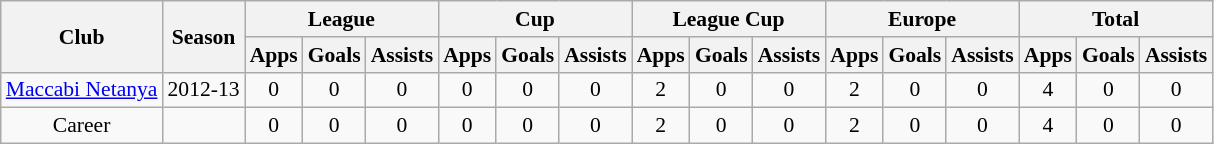<table class="wikitable" style="font-size:90%; text-align: center;">
<tr>
<th rowspan="2">Club</th>
<th rowspan="2">Season</th>
<th colspan="3">League</th>
<th colspan="3">Cup</th>
<th colspan="3">League Cup</th>
<th colspan="3">Europe</th>
<th colspan="3">Total</th>
</tr>
<tr>
<th>Apps</th>
<th>Goals</th>
<th>Assists</th>
<th>Apps</th>
<th>Goals</th>
<th>Assists</th>
<th>Apps</th>
<th>Goals</th>
<th>Assists</th>
<th>Apps</th>
<th>Goals</th>
<th>Assists</th>
<th>Apps</th>
<th>Goals</th>
<th>Assists</th>
</tr>
<tr |-||-||-|>
<td rowspan="1" valign="top"><a href='#'>Maccabi Netanya</a></td>
<td>2012-13</td>
<td>0</td>
<td>0</td>
<td>0</td>
<td>0</td>
<td>0</td>
<td>0</td>
<td>2</td>
<td>0</td>
<td>0</td>
<td>2</td>
<td>0</td>
<td>0</td>
<td>4</td>
<td>0</td>
<td>0</td>
</tr>
<tr>
<td rowspan="1" valign="top">Career</td>
<td></td>
<td>0</td>
<td>0</td>
<td>0</td>
<td>0</td>
<td>0</td>
<td>0</td>
<td>2</td>
<td>0</td>
<td>0</td>
<td>2</td>
<td>0</td>
<td>0</td>
<td>4</td>
<td>0</td>
<td>0</td>
</tr>
</table>
